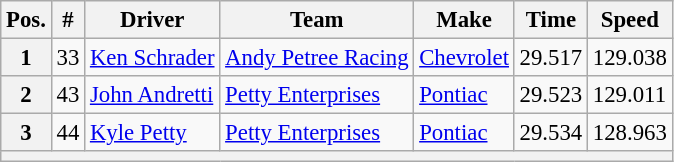<table class="wikitable" style="font-size:95%">
<tr>
<th>Pos.</th>
<th>#</th>
<th>Driver</th>
<th>Team</th>
<th>Make</th>
<th>Time</th>
<th>Speed</th>
</tr>
<tr>
<th>1</th>
<td>33</td>
<td><a href='#'>Ken Schrader</a></td>
<td><a href='#'>Andy Petree Racing</a></td>
<td><a href='#'>Chevrolet</a></td>
<td>29.517</td>
<td>129.038</td>
</tr>
<tr>
<th>2</th>
<td>43</td>
<td><a href='#'>John Andretti</a></td>
<td><a href='#'>Petty Enterprises</a></td>
<td><a href='#'>Pontiac</a></td>
<td>29.523</td>
<td>129.011</td>
</tr>
<tr>
<th>3</th>
<td>44</td>
<td><a href='#'>Kyle Petty</a></td>
<td><a href='#'>Petty Enterprises</a></td>
<td><a href='#'>Pontiac</a></td>
<td>29.534</td>
<td>128.963</td>
</tr>
<tr>
<th colspan="7"></th>
</tr>
</table>
